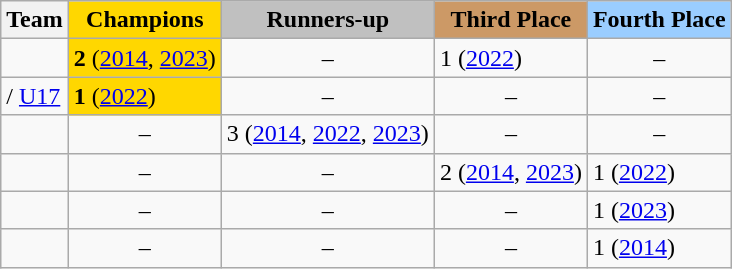<table class="wikitable">
<tr>
<th>Team</th>
<th style="background:gold;">Champions</th>
<th style="background:silver;">Runners-up</th>
<th style="background:#c96;">Third Place</th>
<th style="background:#9acdff;">Fourth Place</th>
</tr>
<tr>
<td></td>
<td style="background-color:gold;"><strong>2</strong> (<a href='#'>2014</a>, <a href='#'>2023</a>)</td>
<td align="center">–</td>
<td>1 (<a href='#'>2022</a>)</td>
<td align="center">–</td>
</tr>
<tr>
<td> / <a href='#'>U17</a></td>
<td style="background-color:gold;"><strong>1</strong> (<a href='#'>2022</a>)</td>
<td align="center">–</td>
<td align="center">–</td>
<td align="center">–</td>
</tr>
<tr>
<td></td>
<td align="center">–</td>
<td>3 (<a href='#'>2014</a>, <a href='#'>2022</a>, <a href='#'>2023</a>)</td>
<td align="center">–</td>
<td align="center">–</td>
</tr>
<tr>
<td></td>
<td align="center">–</td>
<td align="center">–</td>
<td>2 (<a href='#'>2014</a>, <a href='#'>2023</a>)</td>
<td>1 (<a href='#'>2022</a>)</td>
</tr>
<tr>
<td></td>
<td align="center">–</td>
<td align="center">–</td>
<td align="center">–</td>
<td>1 (<a href='#'>2023</a>)</td>
</tr>
<tr>
<td></td>
<td align="center">–</td>
<td align="center">–</td>
<td align="center">–</td>
<td>1 (<a href='#'>2014</a>)</td>
</tr>
</table>
